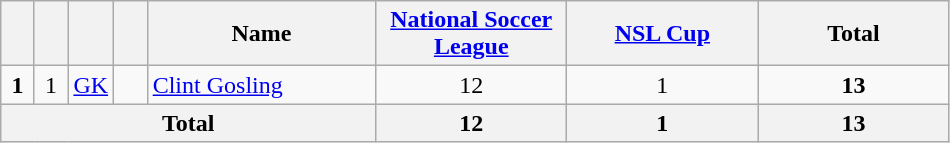<table class="wikitable" style="text-align:center">
<tr>
<th width=15></th>
<th width=15></th>
<th width=15></th>
<th width=15></th>
<th width=145>Name</th>
<th width=120><a href='#'>National Soccer League</a></th>
<th width=120><a href='#'>NSL Cup</a></th>
<th width=120>Total</th>
</tr>
<tr>
<td><strong>1</strong></td>
<td>1</td>
<td><a href='#'>GK</a></td>
<td></td>
<td align=left><a href='#'>Clint Gosling</a></td>
<td>12</td>
<td>1</td>
<td><strong>13</strong></td>
</tr>
<tr>
<th colspan="5"><strong>Total</strong></th>
<th>12</th>
<th>1</th>
<th>13</th>
</tr>
</table>
